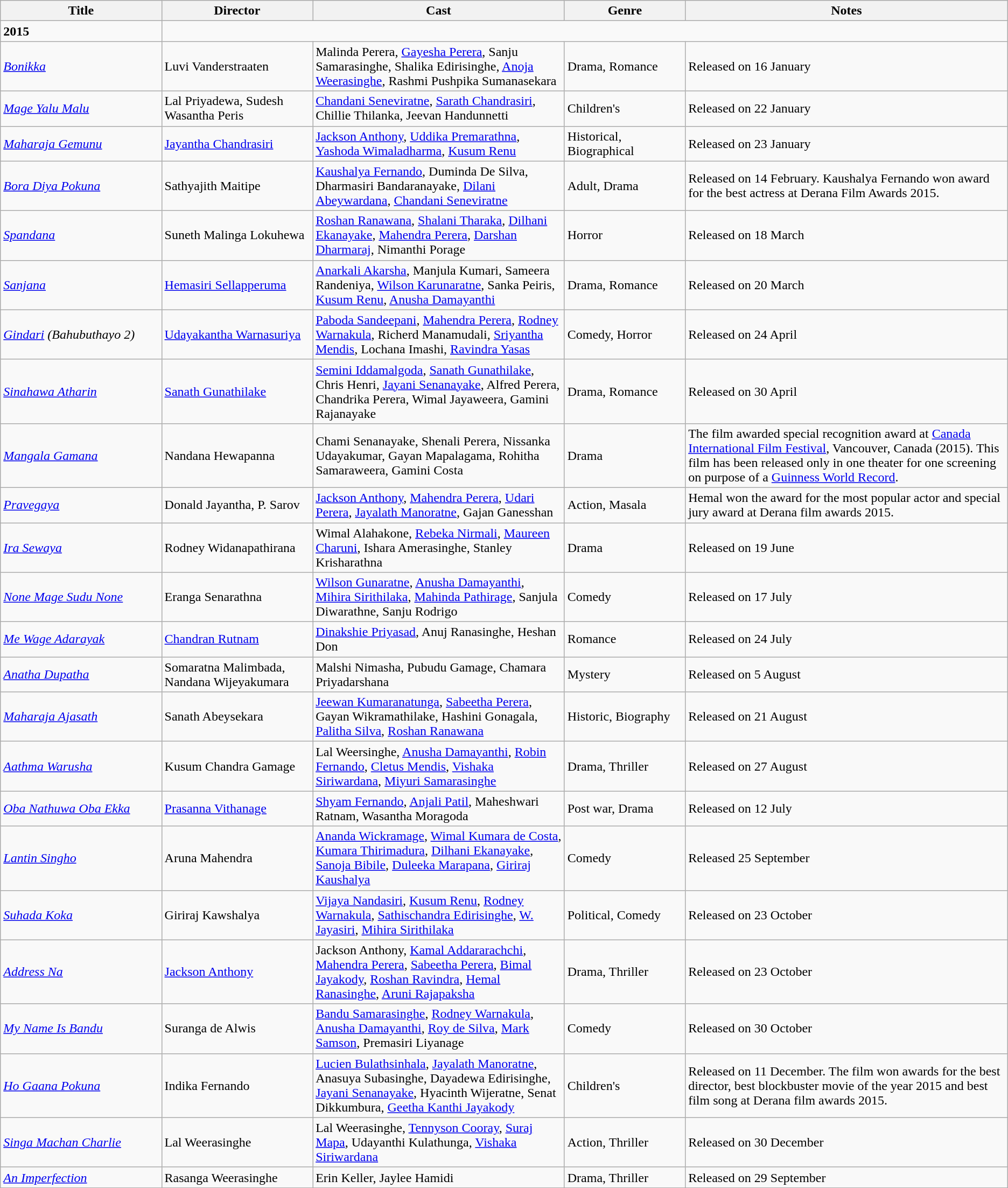<table class="wikitable">
<tr>
<th width=16%>Title</th>
<th width=15%>Director</th>
<th width=25%>Cast</th>
<th width=12%>Genre</th>
<th width=32%>Notes</th>
</tr>
<tr>
<td><strong>2015</strong></td>
</tr>
<tr>
<td><em><a href='#'>Bonikka</a></em></td>
<td>Luvi Vanderstraaten</td>
<td>Malinda Perera, <a href='#'>Gayesha Perera</a>, Sanju Samarasinghe, Shalika Edirisinghe, <a href='#'>Anoja Weerasinghe</a>, Rashmi Pushpika Sumanasekara</td>
<td>Drama, Romance</td>
<td>Released on 16 January</td>
</tr>
<tr>
<td><em><a href='#'>Mage Yalu Malu</a></em></td>
<td>Lal Priyadewa, Sudesh Wasantha Peris</td>
<td><a href='#'>Chandani Seneviratne</a>, <a href='#'>Sarath Chandrasiri</a>, Chillie Thilanka, Jeevan Handunnetti</td>
<td>Children's</td>
<td>Released on 22 January</td>
</tr>
<tr>
<td><em><a href='#'>Maharaja Gemunu</a></em></td>
<td><a href='#'>Jayantha Chandrasiri</a></td>
<td><a href='#'>Jackson Anthony</a>, <a href='#'>Uddika Premarathna</a>, <a href='#'>Yashoda Wimaladharma</a>, <a href='#'>Kusum Renu</a></td>
<td>Historical, Biographical</td>
<td>Released on 23 January</td>
</tr>
<tr>
<td><em><a href='#'>Bora Diya Pokuna</a></em></td>
<td>Sathyajith Maitipe</td>
<td><a href='#'>Kaushalya Fernando</a>, Duminda De Silva, Dharmasiri Bandaranayake, <a href='#'>Dilani Abeywardana</a>, <a href='#'>Chandani Seneviratne</a></td>
<td>Adult, Drama</td>
<td>Released on 14 February. Kaushalya Fernando won award for the best actress at Derana Film Awards 2015.</td>
</tr>
<tr>
<td><em><a href='#'>Spandana</a></em></td>
<td>Suneth Malinga Lokuhewa</td>
<td><a href='#'>Roshan Ranawana</a>, <a href='#'>Shalani Tharaka</a>, <a href='#'>Dilhani Ekanayake</a>, <a href='#'>Mahendra Perera</a>, <a href='#'>Darshan Dharmaraj</a>, Nimanthi Porage</td>
<td>Horror</td>
<td>Released on 18 March</td>
</tr>
<tr>
<td><em><a href='#'>Sanjana</a></em></td>
<td><a href='#'>Hemasiri Sellapperuma</a></td>
<td><a href='#'>Anarkali Akarsha</a>, Manjula Kumari, Sameera Randeniya, <a href='#'>Wilson Karunaratne</a>, Sanka Peiris, <a href='#'>Kusum Renu</a>, <a href='#'>Anusha Damayanthi</a></td>
<td>Drama, Romance</td>
<td>Released on 20 March</td>
</tr>
<tr>
<td><em><a href='#'>Gindari</a> (Bahubuthayo 2)</em></td>
<td><a href='#'>Udayakantha Warnasuriya</a></td>
<td><a href='#'>Paboda Sandeepani</a>, <a href='#'>Mahendra Perera</a>, <a href='#'>Rodney Warnakula</a>, Richerd Manamudali, <a href='#'>Sriyantha Mendis</a>, Lochana Imashi, <a href='#'>Ravindra Yasas</a></td>
<td>Comedy, Horror</td>
<td>Released on 24 April</td>
</tr>
<tr>
<td><em><a href='#'>Sinahawa Atharin</a></em></td>
<td><a href='#'>Sanath Gunathilake</a></td>
<td><a href='#'>Semini Iddamalgoda</a>, <a href='#'>Sanath Gunathilake</a>, Chris Henri, <a href='#'>Jayani Senanayake</a>, Alfred Perera, Chandrika Perera, Wimal Jayaweera, Gamini Rajanayake</td>
<td>Drama, Romance</td>
<td>Released on 30 April</td>
</tr>
<tr>
<td><em><a href='#'>Mangala Gamana</a></em></td>
<td>Nandana Hewapanna</td>
<td>Chami Senanayake, Shenali Perera, Nissanka Udayakumar, Gayan Mapalagama, Rohitha Samaraweera, Gamini Costa</td>
<td>Drama</td>
<td>The film awarded special recognition award at <a href='#'>Canada International Film Festival</a>, Vancouver, Canada (2015). This film has been released only in one theater for one screening on purpose of a <a href='#'>Guinness World Record</a>.</td>
</tr>
<tr>
<td><em><a href='#'>Pravegaya</a></em></td>
<td>Donald Jayantha, P. Sarov</td>
<td><a href='#'>Jackson Anthony</a>, <a href='#'>Mahendra Perera</a>, <a href='#'>Udari Perera</a>, <a href='#'>Jayalath Manoratne</a>, Gajan Ganesshan</td>
<td>Action, Masala</td>
<td>Hemal won the award for the most popular actor and special jury award at Derana film awards 2015.</td>
</tr>
<tr>
<td><em><a href='#'>Ira Sewaya</a></em></td>
<td>Rodney Widanapathirana</td>
<td>Wimal Alahakone, <a href='#'>Rebeka Nirmali</a>, <a href='#'>Maureen Charuni</a>, Ishara Amerasinghe, Stanley Krisharathna</td>
<td>Drama</td>
<td>Released on 19 June</td>
</tr>
<tr>
<td><em><a href='#'>None Mage Sudu None</a></em></td>
<td>Eranga Senarathna</td>
<td><a href='#'>Wilson Gunaratne</a>, <a href='#'>Anusha Damayanthi</a>, <a href='#'>Mihira Sirithilaka</a>, <a href='#'>Mahinda Pathirage</a>, Sanjula Diwarathne, Sanju Rodrigo</td>
<td>Comedy</td>
<td>Released on 17 July</td>
</tr>
<tr>
<td><em><a href='#'>Me Wage Adarayak</a></em></td>
<td><a href='#'>Chandran Rutnam</a></td>
<td><a href='#'>Dinakshie Priyasad</a>, Anuj Ranasinghe, Heshan Don</td>
<td>Romance</td>
<td>Released on 24 July</td>
</tr>
<tr>
<td><em><a href='#'>Anatha Dupatha</a></em></td>
<td>Somaratna Malimbada, Nandana Wijeyakumara</td>
<td>Malshi Nimasha, Pubudu Gamage, Chamara Priyadarshana</td>
<td>Mystery</td>
<td>Released on 5 August</td>
</tr>
<tr>
<td><em><a href='#'>Maharaja Ajasath</a></em></td>
<td>Sanath Abeysekara</td>
<td><a href='#'>Jeewan Kumaranatunga</a>, <a href='#'>Sabeetha Perera</a>, Gayan Wikramathilake, Hashini Gonagala, <a href='#'>Palitha Silva</a>, <a href='#'>Roshan Ranawana</a></td>
<td>Historic, Biography</td>
<td>Released on 21 August</td>
</tr>
<tr>
<td><em><a href='#'>Aathma Warusha</a></em></td>
<td>Kusum Chandra Gamage</td>
<td>Lal Weersinghe, <a href='#'>Anusha Damayanthi</a>, <a href='#'>Robin Fernando</a>, <a href='#'>Cletus Mendis</a>, <a href='#'>Vishaka Siriwardana</a>, <a href='#'>Miyuri Samarasinghe</a></td>
<td>Drama, Thriller</td>
<td>Released on 27 August</td>
</tr>
<tr>
<td><em><a href='#'>Oba Nathuwa Oba Ekka</a></em></td>
<td><a href='#'>Prasanna Vithanage</a></td>
<td><a href='#'>Shyam Fernando</a>, <a href='#'>Anjali Patil</a>, Maheshwari Ratnam, Wasantha Moragoda</td>
<td>Post war, Drama</td>
<td>Released on 12 July</td>
</tr>
<tr>
<td><em><a href='#'>Lantin Singho</a></em></td>
<td>Aruna Mahendra</td>
<td><a href='#'>Ananda Wickramage</a>, <a href='#'>Wimal Kumara de Costa</a>, <a href='#'>Kumara Thirimadura</a>, <a href='#'>Dilhani Ekanayake</a>, <a href='#'>Sanoja Bibile</a>, <a href='#'>Duleeka Marapana</a>, <a href='#'>Giriraj Kaushalya</a></td>
<td>Comedy</td>
<td>Released 25 September</td>
</tr>
<tr>
<td><em><a href='#'>Suhada Koka</a></em></td>
<td>Giriraj Kawshalya</td>
<td><a href='#'>Vijaya Nandasiri</a>, <a href='#'>Kusum Renu</a>, <a href='#'>Rodney Warnakula</a>, <a href='#'>Sathischandra Edirisinghe</a>, <a href='#'>W. Jayasiri</a>, <a href='#'>Mihira Sirithilaka</a></td>
<td>Political, Comedy</td>
<td>Released on 23 October</td>
</tr>
<tr>
<td><em><a href='#'>Address Na</a></em></td>
<td><a href='#'>Jackson Anthony</a></td>
<td>Jackson Anthony, <a href='#'>Kamal Addararachchi</a>, <a href='#'>Mahendra Perera</a>, <a href='#'>Sabeetha Perera</a>, <a href='#'>Bimal Jayakody</a>, <a href='#'>Roshan Ravindra</a>, <a href='#'>Hemal Ranasinghe</a>, <a href='#'>Aruni Rajapaksha</a></td>
<td>Drama, Thriller</td>
<td>Released on 23 October</td>
</tr>
<tr>
<td><em><a href='#'>My Name Is Bandu</a></em></td>
<td>Suranga de Alwis</td>
<td><a href='#'>Bandu Samarasinghe</a>, <a href='#'>Rodney Warnakula</a>, <a href='#'>Anusha Damayanthi</a>, <a href='#'>Roy de Silva</a>, <a href='#'>Mark Samson</a>, Premasiri Liyanage</td>
<td>Comedy</td>
<td>Released on 30 October</td>
</tr>
<tr>
<td><em><a href='#'>Ho Gaana Pokuna</a></em></td>
<td>Indika Fernando</td>
<td><a href='#'>Lucien Bulathsinhala</a>, <a href='#'>Jayalath Manoratne</a>, Anasuya Subasinghe, Dayadewa Edirisinghe, <a href='#'>Jayani Senanayake</a>, Hyacinth Wijeratne, Senat Dikkumbura, <a href='#'>Geetha Kanthi Jayakody</a></td>
<td>Children's</td>
<td>Released on 11 December. The film won awards for the best director, best blockbuster movie of the year 2015 and best film song at Derana film awards 2015.</td>
</tr>
<tr>
<td><em><a href='#'>Singa Machan Charlie</a></em></td>
<td>Lal Weerasinghe</td>
<td>Lal Weerasinghe, <a href='#'>Tennyson Cooray</a>, <a href='#'>Suraj Mapa</a>, Udayanthi Kulathunga, <a href='#'>Vishaka Siriwardana</a></td>
<td>Action, Thriller</td>
<td>Released on 30 December</td>
</tr>
<tr>
<td><em><a href='#'>An Imperfection</a></em></td>
<td>Rasanga Weerasinghe</td>
<td>Erin Keller, Jaylee Hamidi</td>
<td>Drama, Thriller</td>
<td>Released on 29 September</td>
</tr>
<tr>
</tr>
</table>
